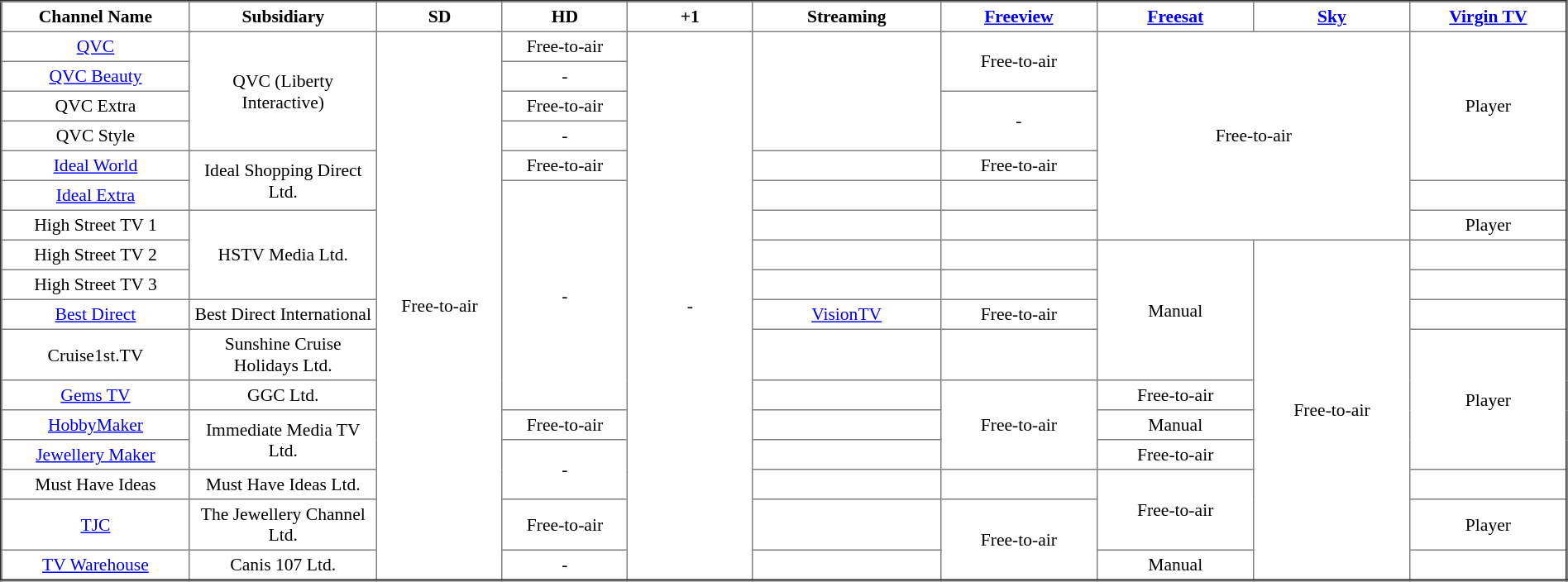<table class="toccolours sortable" border="2" cellpadding="3" style="border-collapse:collapse; font-size:90%; text-align:center; width:100%;">
<tr>
<th style="width:12%;">Channel Name</th>
<th style="width:12%;">Subsidiary</th>
<th style="width:8%;">SD</th>
<th style="width:8%;">HD</th>
<th style="width:8%;">+1</th>
<th style="width:12%;">Streaming</th>
<th style="width:10%;"><a href='#'>Freeview</a></th>
<th style="width:10%;"><a href='#'>Freesat</a></th>
<th style="width:10%;"><a href='#'>Sky</a></th>
<th style="width:10%;"><a href='#'>Virgin TV</a></th>
</tr>
<tr>
<td><a href='#'>QVC</a></td>
<td rowspan="4">QVC (Liberty Interactive)</td>
<td rowspan="17">Free-to-air</td>
<td>Free-to-air</td>
<td rowspan="17">-</td>
<td rowspan="4"></td>
<td rowspan="2">Free-to-air</td>
<td colspan="2" rowspan="7">Free-to-air</td>
<td rowspan="5">Player</td>
</tr>
<tr>
<td><a href='#'>QVC Beauty</a></td>
<td>-</td>
</tr>
<tr>
<td>QVC Extra</td>
<td>Free-to-air</td>
<td rowspan="2">-</td>
</tr>
<tr>
<td>QVC Style</td>
<td>-</td>
</tr>
<tr>
<td><a href='#'>Ideal World</a></td>
<td rowspan="2">Ideal Shopping Direct Ltd.</td>
<td>Free-to-air</td>
<td></td>
<td>Free-to-air</td>
</tr>
<tr>
<td><a href='#'>Ideal Extra</a></td>
<td rowspan="7">-</td>
<td></td>
<td></td>
<td></td>
</tr>
<tr>
<td>High Street TV 1</td>
<td rowspan="3">HSTV Media Ltd.</td>
<td></td>
<td></td>
<td>Player</td>
</tr>
<tr>
<td>High Street TV 2</td>
<td></td>
<td></td>
<td rowspan="4">Manual</td>
<td rowspan="10">Free-to-air</td>
<td></td>
</tr>
<tr>
<td>High Street TV 3</td>
<td></td>
<td></td>
<td></td>
</tr>
<tr>
<td><a href='#'>Best Direct</a></td>
<td>Best Direct International</td>
<td><a href='#'>VisionTV</a></td>
<td>Free-to-air</td>
<td></td>
</tr>
<tr>
<td>Cruise1st.TV</td>
<td>Sunshine Cruise Holidays Ltd.</td>
<td></td>
<td></td>
<td rowspan="4">Player</td>
</tr>
<tr>
<td><a href='#'>Gems TV</a></td>
<td>GGC Ltd.</td>
<td></td>
<td rowspan="3">Free-to-air</td>
<td>Free-to-air</td>
</tr>
<tr>
<td><a href='#'>HobbyMaker</a></td>
<td rowspan="2">Immediate Media TV Ltd.</td>
<td>Free-to-air</td>
<td></td>
<td>Manual</td>
</tr>
<tr>
<td><a href='#'>Jewellery Maker</a></td>
<td rowspan="2">-</td>
<td></td>
<td>Free-to-air</td>
</tr>
<tr>
<td>Must Have Ideas</td>
<td>Must Have Ideas Ltd.</td>
<td></td>
<td></td>
<td rowspan="2">Free-to-air</td>
<td></td>
</tr>
<tr>
<td><a href='#'>TJC</a></td>
<td>The Jewellery Channel Ltd.</td>
<td>Free-to-air</td>
<td></td>
<td rowspan="2">Free-to-air</td>
<td>Player</td>
</tr>
<tr>
<td><a href='#'>TV Warehouse</a></td>
<td>Canis 107 Ltd.</td>
<td>-</td>
<td></td>
<td>Manual</td>
<td></td>
</tr>
</table>
